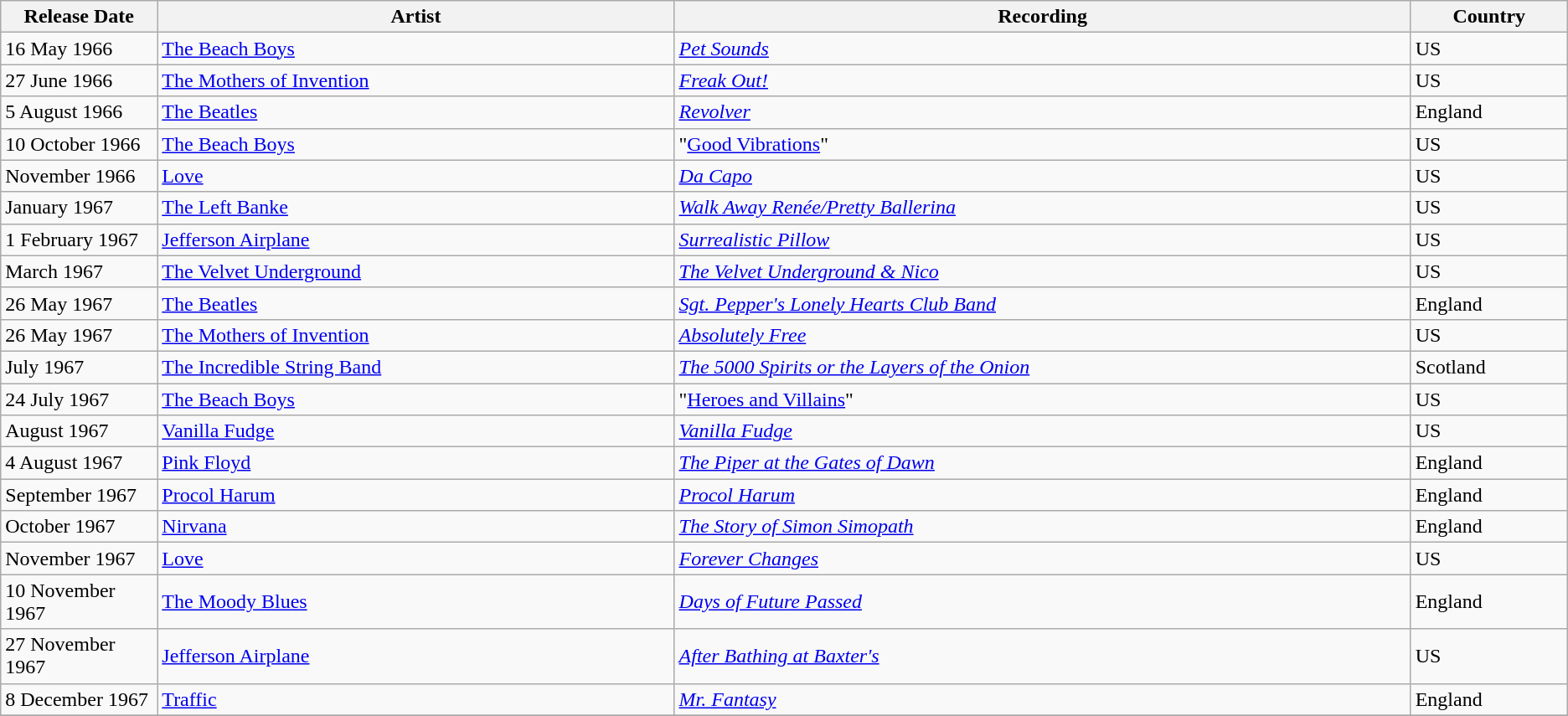<table class="wikitable">
<tr>
<th align=center width="10%">Release Date</th>
<th align=center width="33%">Artist</th>
<th align=center width="47%">Recording</th>
<th align=center width="10%">Country</th>
</tr>
<tr>
<td>16 May 1966</td>
<td><a href='#'>The Beach Boys</a></td>
<td><em><a href='#'>Pet Sounds</a></em></td>
<td>US</td>
</tr>
<tr>
<td>27 June 1966</td>
<td><a href='#'>The Mothers of Invention</a></td>
<td><em><a href='#'>Freak Out!</a></em></td>
<td>US</td>
</tr>
<tr>
<td>5 August 1966</td>
<td><a href='#'>The Beatles</a></td>
<td><em><a href='#'>Revolver</a></em></td>
<td>England</td>
</tr>
<tr>
<td>10 October 1966</td>
<td><a href='#'>The Beach Boys</a></td>
<td>"<a href='#'>Good Vibrations</a>"</td>
<td>US</td>
</tr>
<tr>
<td>November 1966</td>
<td><a href='#'>Love</a></td>
<td><em><a href='#'>Da Capo</a></em></td>
<td>US</td>
</tr>
<tr>
<td>January 1967</td>
<td><a href='#'>The Left Banke</a></td>
<td><em><a href='#'>Walk Away Renée/Pretty Ballerina</a></em></td>
<td>US</td>
</tr>
<tr>
<td>1 February 1967</td>
<td><a href='#'>Jefferson Airplane</a></td>
<td><em><a href='#'>Surrealistic Pillow</a></em></td>
<td>US</td>
</tr>
<tr>
<td>March 1967</td>
<td><a href='#'>The Velvet Underground</a></td>
<td><em><a href='#'>The Velvet Underground & Nico</a></em></td>
<td>US</td>
</tr>
<tr>
<td>26 May 1967</td>
<td><a href='#'>The Beatles</a></td>
<td><em><a href='#'>Sgt. Pepper's Lonely Hearts Club Band</a></em></td>
<td>England</td>
</tr>
<tr>
<td>26 May 1967</td>
<td><a href='#'>The Mothers of Invention</a></td>
<td><em><a href='#'>Absolutely Free</a></em></td>
<td>US</td>
</tr>
<tr>
<td>July 1967</td>
<td><a href='#'>The Incredible String Band</a></td>
<td><em><a href='#'>The 5000 Spirits or the Layers of the Onion</a></em></td>
<td>Scotland</td>
</tr>
<tr>
<td>24 July 1967</td>
<td><a href='#'>The Beach Boys</a></td>
<td>"<a href='#'>Heroes and Villains</a>"</td>
<td>US</td>
</tr>
<tr>
<td>August 1967</td>
<td><a href='#'>Vanilla Fudge</a></td>
<td><em><a href='#'>Vanilla Fudge</a></em></td>
<td>US</td>
</tr>
<tr>
<td>4 August 1967</td>
<td><a href='#'>Pink Floyd</a></td>
<td><em><a href='#'>The Piper at the Gates of Dawn</a></em></td>
<td>England</td>
</tr>
<tr>
<td>September 1967</td>
<td><a href='#'>Procol Harum</a></td>
<td><em><a href='#'>Procol Harum</a></em></td>
<td>England</td>
</tr>
<tr>
<td>October 1967</td>
<td><a href='#'>Nirvana</a></td>
<td><em><a href='#'>The Story of Simon Simopath</a></em></td>
<td>England</td>
</tr>
<tr>
<td>November 1967</td>
<td><a href='#'>Love</a></td>
<td><em><a href='#'>Forever Changes</a></em></td>
<td>US</td>
</tr>
<tr>
<td>10 November 1967</td>
<td><a href='#'>The Moody Blues</a></td>
<td><em><a href='#'>Days of Future Passed</a></em></td>
<td>England</td>
</tr>
<tr>
<td>27 November 1967</td>
<td><a href='#'>Jefferson Airplane</a></td>
<td><em><a href='#'>After Bathing at Baxter's</a></em></td>
<td>US</td>
</tr>
<tr>
<td>8 December 1967</td>
<td><a href='#'>Traffic</a></td>
<td><em><a href='#'>Mr. Fantasy</a></em></td>
<td>England</td>
</tr>
<tr>
</tr>
</table>
